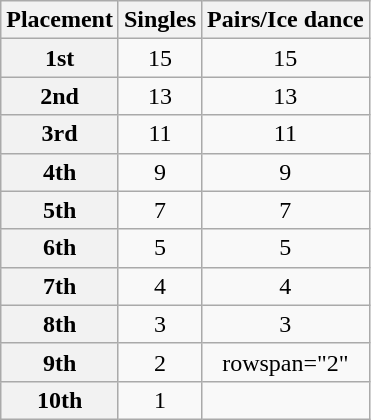<table class="wikitable unsortable" style="text-align:center">
<tr>
<th scope="col">Placement</th>
<th scope="col">Singles</th>
<th scope="col">Pairs/Ice dance</th>
</tr>
<tr>
<th scope="row">1st</th>
<td>15</td>
<td>15</td>
</tr>
<tr>
<th scope="row">2nd</th>
<td>13</td>
<td>13</td>
</tr>
<tr>
<th scope="row">3rd</th>
<td>11</td>
<td>11</td>
</tr>
<tr>
<th scope="row">4th</th>
<td>9</td>
<td>9</td>
</tr>
<tr>
<th scope="row">5th</th>
<td>7</td>
<td>7</td>
</tr>
<tr>
<th scope="row">6th</th>
<td>5</td>
<td>5</td>
</tr>
<tr>
<th scope="row">7th</th>
<td>4</td>
<td>4</td>
</tr>
<tr>
<th scope="row">8th</th>
<td>3</td>
<td>3</td>
</tr>
<tr>
<th scope="row">9th</th>
<td>2</td>
<td>rowspan="2" </td>
</tr>
<tr>
<th scope="row">10th</th>
<td>1</td>
</tr>
</table>
